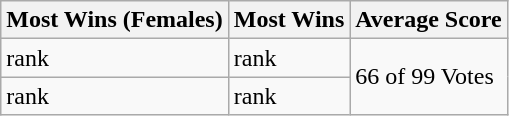<table class="wikitable">
<tr>
<th>Most Wins (Females)</th>
<th>Most Wins</th>
<th>Average Score</th>
</tr>
<tr>
<td> rank</td>
<td> rank</td>
<td rowspan=2>66 of 99 Votes</td>
</tr>
<tr>
<td> rank</td>
<td> rank</td>
</tr>
</table>
